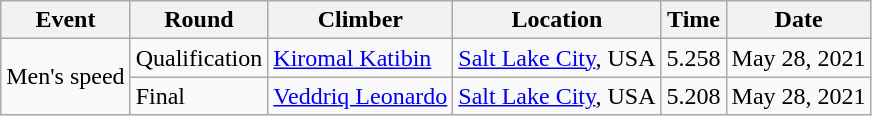<table class="wikitable">
<tr>
<th>Event</th>
<th>Round</th>
<th>Climber</th>
<th>Location</th>
<th>Time</th>
<th>Date</th>
</tr>
<tr>
<td rowspan="2">Men's speed</td>
<td>Qualification</td>
<td> <a href='#'>Kiromal Katibin</a></td>
<td><a href='#'>Salt Lake City</a>, USA</td>
<td>5.258</td>
<td>May 28, 2021</td>
</tr>
<tr>
<td>Final</td>
<td> <a href='#'>Veddriq Leonardo</a></td>
<td><a href='#'>Salt Lake City</a>, USA</td>
<td>5.208</td>
<td>May 28, 2021</td>
</tr>
</table>
